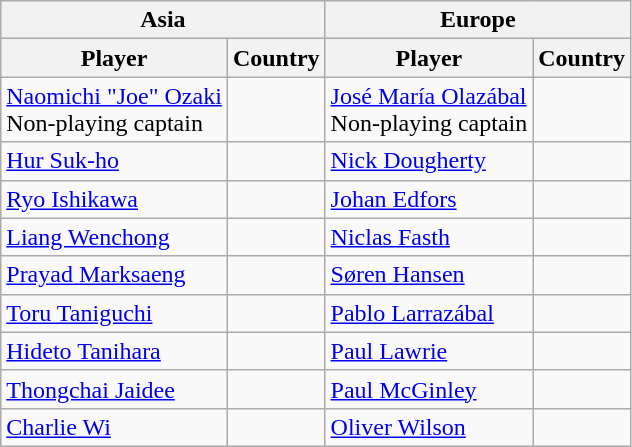<table class="wikitable">
<tr>
<th colspan=2>Asia</th>
<th colspan=2>Europe</th>
</tr>
<tr>
<th>Player</th>
<th>Country</th>
<th>Player</th>
<th>Country</th>
</tr>
<tr>
<td><a href='#'>Naomichi "Joe" Ozaki</a><br>Non-playing captain</td>
<td></td>
<td><a href='#'>José María Olazábal</a><br>Non-playing captain</td>
<td></td>
</tr>
<tr>
<td><a href='#'>Hur Suk-ho</a></td>
<td></td>
<td><a href='#'>Nick Dougherty</a></td>
<td></td>
</tr>
<tr>
<td><a href='#'>Ryo Ishikawa</a></td>
<td></td>
<td><a href='#'>Johan Edfors</a></td>
<td></td>
</tr>
<tr>
<td><a href='#'>Liang Wenchong</a></td>
<td></td>
<td><a href='#'>Niclas Fasth</a></td>
<td></td>
</tr>
<tr>
<td><a href='#'>Prayad Marksaeng</a></td>
<td></td>
<td><a href='#'>Søren Hansen</a></td>
<td></td>
</tr>
<tr>
<td><a href='#'>Toru Taniguchi</a></td>
<td></td>
<td><a href='#'>Pablo Larrazábal</a></td>
<td></td>
</tr>
<tr>
<td><a href='#'>Hideto Tanihara</a></td>
<td></td>
<td><a href='#'>Paul Lawrie</a></td>
<td></td>
</tr>
<tr>
<td><a href='#'>Thongchai Jaidee</a></td>
<td></td>
<td><a href='#'>Paul McGinley</a></td>
<td></td>
</tr>
<tr>
<td><a href='#'>Charlie Wi</a></td>
<td></td>
<td><a href='#'>Oliver Wilson</a></td>
<td></td>
</tr>
</table>
